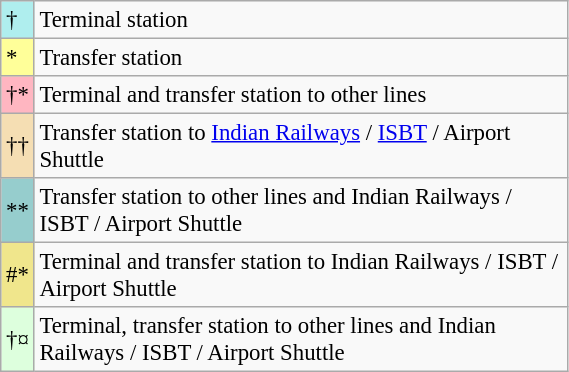<table class="wikitable" style=font-size:95%; width="30%">
<tr>
<td style="background-color:#AFEEEE">†</td>
<td>Terminal station</td>
</tr>
<tr>
<td style="background-color:#FFFF99">*</td>
<td>Transfer station</td>
</tr>
<tr>
<td style="background-color:#FFB6C1">†*</td>
<td>Terminal and transfer station to other lines</td>
</tr>
<tr>
<td style="background-color:#F5DEB3">††</td>
<td>Transfer station to <a href='#'>Indian Railways</a> / <a href='#'>ISBT</a> / Airport Shuttle</td>
</tr>
<tr>
<td style="background-color:#96CDCD">**</td>
<td>Transfer station to other lines and Indian Railways / ISBT / Airport Shuttle</td>
</tr>
<tr>
<td style="background-color:#F0E68C">#*</td>
<td>Terminal and transfer station to Indian Railways / ISBT / Airport Shuttle</td>
</tr>
<tr>
<td style="background-color:#DDFFDD">†¤</td>
<td>Terminal, transfer station to other lines and Indian Railways / ISBT / Airport Shuttle</td>
</tr>
</table>
